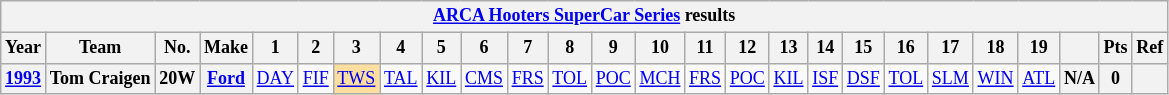<table class="wikitable" style="text-align:center; font-size:75%">
<tr>
<th colspan=45><a href='#'>ARCA Hooters SuperCar Series</a> results</th>
</tr>
<tr>
<th>Year</th>
<th>Team</th>
<th>No.</th>
<th>Make</th>
<th>1</th>
<th>2</th>
<th>3</th>
<th>4</th>
<th>5</th>
<th>6</th>
<th>7</th>
<th>8</th>
<th>9</th>
<th>10</th>
<th>11</th>
<th>12</th>
<th>13</th>
<th>14</th>
<th>15</th>
<th>16</th>
<th>17</th>
<th>18</th>
<th>19</th>
<th></th>
<th>Pts</th>
<th>Ref</th>
</tr>
<tr>
<th><a href='#'>1993</a></th>
<th>Tom Craigen</th>
<th>20W</th>
<th><a href='#'>Ford</a></th>
<td><a href='#'>DAY</a></td>
<td><a href='#'>FIF</a></td>
<td style="background:#FFDF9F;"><a href='#'>TWS</a><br></td>
<td><a href='#'>TAL</a></td>
<td><a href='#'>KIL</a></td>
<td><a href='#'>CMS</a></td>
<td><a href='#'>FRS</a></td>
<td><a href='#'>TOL</a></td>
<td><a href='#'>POC</a></td>
<td><a href='#'>MCH</a></td>
<td><a href='#'>FRS</a></td>
<td><a href='#'>POC</a></td>
<td><a href='#'>KIL</a></td>
<td><a href='#'>ISF</a></td>
<td><a href='#'>DSF</a></td>
<td><a href='#'>TOL</a></td>
<td><a href='#'>SLM</a></td>
<td><a href='#'>WIN</a></td>
<td><a href='#'>ATL</a></td>
<th>N/A</th>
<th>0</th>
<th></th>
</tr>
</table>
